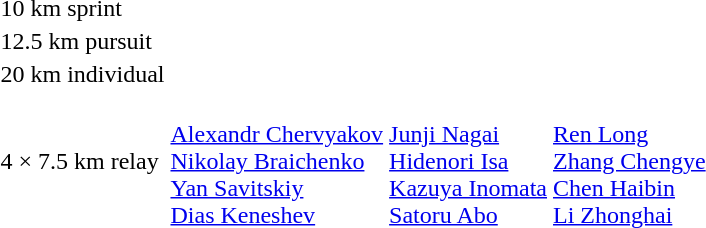<table>
<tr>
<td>10 km sprint<br></td>
<td></td>
<td></td>
<td></td>
</tr>
<tr>
<td>12.5 km pursuit<br></td>
<td></td>
<td></td>
<td></td>
</tr>
<tr>
<td>20 km individual<br></td>
<td></td>
<td></td>
<td></td>
</tr>
<tr>
<td>4 × 7.5 km relay<br></td>
<td><br><a href='#'>Alexandr Chervyakov</a><br><a href='#'>Nikolay Braichenko</a><br><a href='#'>Yan Savitskiy</a><br><a href='#'>Dias Keneshev</a></td>
<td><br><a href='#'>Junji Nagai</a><br><a href='#'>Hidenori Isa</a><br><a href='#'>Kazuya Inomata</a><br><a href='#'>Satoru Abo</a></td>
<td><br><a href='#'>Ren Long</a><br><a href='#'>Zhang Chengye</a><br><a href='#'>Chen Haibin</a><br><a href='#'>Li Zhonghai</a></td>
</tr>
</table>
